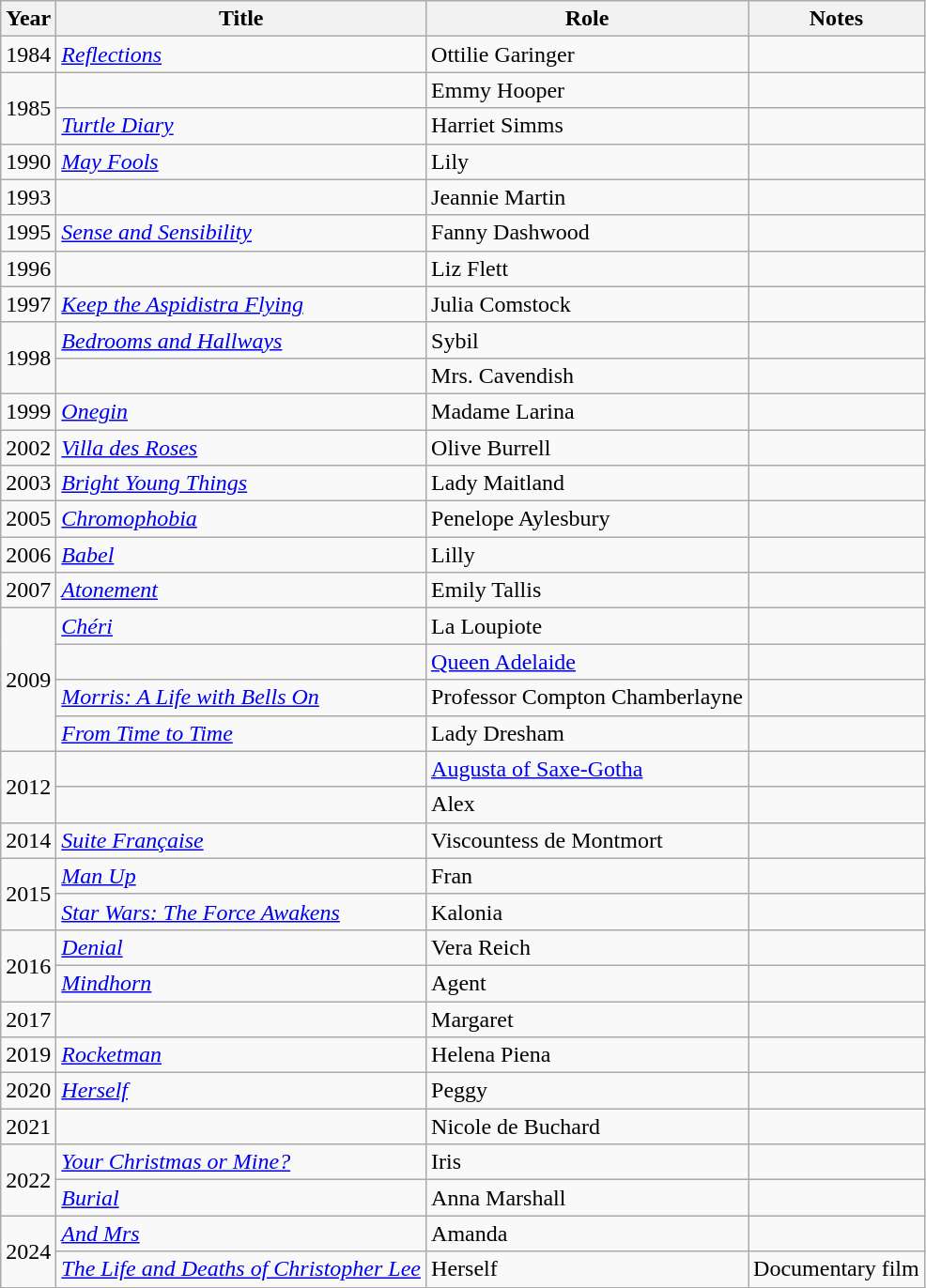<table class="wikitable sortable">
<tr>
<th>Year</th>
<th>Title</th>
<th>Role</th>
<th class="unsortable">Notes</th>
</tr>
<tr>
<td>1984</td>
<td><em><a href='#'>Reflections</a></em></td>
<td>Ottilie Garinger</td>
<td></td>
</tr>
<tr>
<td rowspan="2">1985</td>
<td><em></em></td>
<td>Emmy Hooper</td>
<td></td>
</tr>
<tr>
<td><em><a href='#'>Turtle Diary</a></em></td>
<td>Harriet Simms</td>
<td></td>
</tr>
<tr>
<td>1990</td>
<td><em><a href='#'>May Fools</a></em></td>
<td>Lily</td>
<td></td>
</tr>
<tr>
<td>1993</td>
<td><em></em></td>
<td>Jeannie Martin</td>
<td></td>
</tr>
<tr>
<td>1995</td>
<td><em><a href='#'>Sense and Sensibility</a></em></td>
<td>Fanny Dashwood</td>
<td></td>
</tr>
<tr>
<td>1996</td>
<td><em></em></td>
<td>Liz Flett</td>
<td></td>
</tr>
<tr>
<td>1997</td>
<td><em><a href='#'>Keep the Aspidistra Flying</a></em></td>
<td>Julia Comstock</td>
<td></td>
</tr>
<tr>
<td rowspan="2">1998</td>
<td><em><a href='#'>Bedrooms and Hallways</a></em></td>
<td>Sybil</td>
<td></td>
</tr>
<tr>
<td><em></em></td>
<td>Mrs. Cavendish</td>
<td></td>
</tr>
<tr>
<td>1999</td>
<td><em><a href='#'>Onegin</a></em></td>
<td>Madame Larina</td>
<td></td>
</tr>
<tr>
<td>2002</td>
<td><em><a href='#'>Villa des Roses</a></em></td>
<td>Olive Burrell</td>
<td></td>
</tr>
<tr>
<td>2003</td>
<td><em><a href='#'>Bright Young Things</a></em></td>
<td>Lady Maitland</td>
<td></td>
</tr>
<tr>
<td>2005</td>
<td><em><a href='#'>Chromophobia</a></em></td>
<td>Penelope Aylesbury</td>
<td></td>
</tr>
<tr>
<td>2006</td>
<td><em><a href='#'>Babel</a></em></td>
<td>Lilly</td>
<td></td>
</tr>
<tr>
<td>2007</td>
<td><em><a href='#'>Atonement</a></em></td>
<td>Emily Tallis</td>
<td></td>
</tr>
<tr>
<td rowspan="4">2009</td>
<td><em><a href='#'>Chéri</a></em></td>
<td>La Loupiote</td>
<td></td>
</tr>
<tr>
<td><em></em></td>
<td><a href='#'>Queen Adelaide</a></td>
<td></td>
</tr>
<tr>
<td><em><a href='#'>Morris: A Life with Bells On</a></em></td>
<td>Professor Compton Chamberlayne</td>
<td></td>
</tr>
<tr>
<td><em><a href='#'>From Time to Time</a></em></td>
<td>Lady Dresham</td>
<td></td>
</tr>
<tr>
<td rowspan="2">2012</td>
<td><em></em></td>
<td><a href='#'>Augusta of Saxe-Gotha</a></td>
<td></td>
</tr>
<tr>
<td><em></em></td>
<td>Alex</td>
<td></td>
</tr>
<tr>
<td>2014</td>
<td><em><a href='#'>Suite Française</a></em></td>
<td>Viscountess de Montmort</td>
<td></td>
</tr>
<tr>
<td rowspan="2">2015</td>
<td><em><a href='#'>Man Up</a></em></td>
<td>Fran</td>
<td></td>
</tr>
<tr>
<td><em><a href='#'>Star Wars: The Force Awakens</a></em></td>
<td>Kalonia</td>
<td></td>
</tr>
<tr>
<td rowspan="2">2016</td>
<td><em><a href='#'>Denial</a></em></td>
<td>Vera Reich</td>
<td></td>
</tr>
<tr>
<td><em><a href='#'>Mindhorn</a></em></td>
<td>Agent</td>
<td></td>
</tr>
<tr>
<td>2017</td>
<td><em></em></td>
<td>Margaret</td>
<td></td>
</tr>
<tr>
<td>2019</td>
<td><em><a href='#'>Rocketman</a></em></td>
<td>Helena Piena</td>
<td></td>
</tr>
<tr>
<td>2020</td>
<td><em><a href='#'>Herself</a></em></td>
<td>Peggy</td>
<td></td>
</tr>
<tr>
<td>2021</td>
<td><em></em></td>
<td>Nicole de Buchard</td>
<td></td>
</tr>
<tr>
<td rowspan="2">2022</td>
<td><em><a href='#'>Your Christmas or Mine?</a></em></td>
<td>Iris</td>
<td></td>
</tr>
<tr>
<td><em><a href='#'>Burial</a></em></td>
<td>Anna Marshall</td>
<td></td>
</tr>
<tr>
<td rowspan="2">2024</td>
<td><em><a href='#'>And Mrs</a></em></td>
<td>Amanda</td>
<td></td>
</tr>
<tr>
<td><em><a href='#'>The Life and Deaths of Christopher Lee</a></em></td>
<td>Herself</td>
<td>Documentary film</td>
</tr>
</table>
